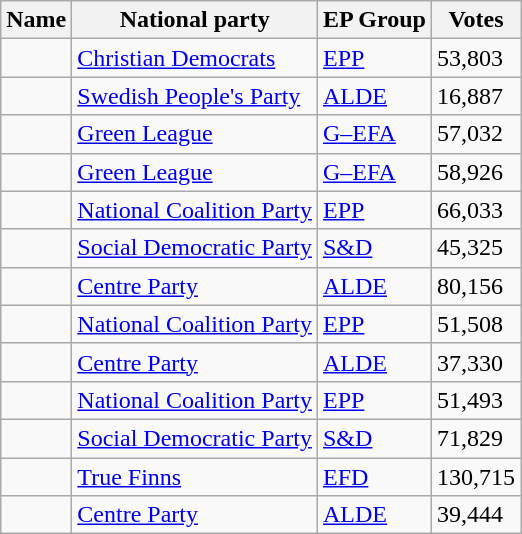<table class="sortable wikitable">
<tr>
<th>Name</th>
<th>National party</th>
<th>EP Group</th>
<th>Votes</th>
</tr>
<tr>
<td></td>
<td> <a href='#'>Christian Democrats</a></td>
<td> <a href='#'>EPP</a></td>
<td>53,803</td>
</tr>
<tr>
<td></td>
<td> <a href='#'>Swedish People's Party</a></td>
<td> <a href='#'>ALDE</a></td>
<td>16,887</td>
</tr>
<tr>
<td></td>
<td> <a href='#'>Green League</a></td>
<td> <a href='#'>G–EFA</a></td>
<td>57,032</td>
</tr>
<tr>
<td></td>
<td> <a href='#'>Green League</a></td>
<td> <a href='#'>G–EFA</a></td>
<td>58,926</td>
</tr>
<tr>
<td></td>
<td> <a href='#'>National Coalition Party</a></td>
<td> <a href='#'>EPP</a></td>
<td>66,033</td>
</tr>
<tr>
<td></td>
<td> <a href='#'>Social Democratic Party</a></td>
<td> <a href='#'>S&D</a></td>
<td>45,325</td>
</tr>
<tr>
<td></td>
<td> <a href='#'>Centre Party</a></td>
<td> <a href='#'>ALDE</a></td>
<td>80,156</td>
</tr>
<tr>
<td></td>
<td> <a href='#'>National Coalition Party</a></td>
<td> <a href='#'>EPP</a></td>
<td>51,508</td>
</tr>
<tr>
<td></td>
<td> <a href='#'>Centre Party</a></td>
<td> <a href='#'>ALDE</a></td>
<td>37,330</td>
</tr>
<tr>
<td></td>
<td> <a href='#'>National Coalition Party</a></td>
<td> <a href='#'>EPP</a></td>
<td>51,493</td>
</tr>
<tr>
<td></td>
<td> <a href='#'>Social Democratic Party</a></td>
<td> <a href='#'>S&D</a></td>
<td>71,829</td>
</tr>
<tr>
<td></td>
<td> <a href='#'>True Finns</a></td>
<td> <a href='#'>EFD</a></td>
<td>130,715</td>
</tr>
<tr>
<td></td>
<td> <a href='#'>Centre Party</a></td>
<td> <a href='#'>ALDE</a></td>
<td>39,444</td>
</tr>
</table>
